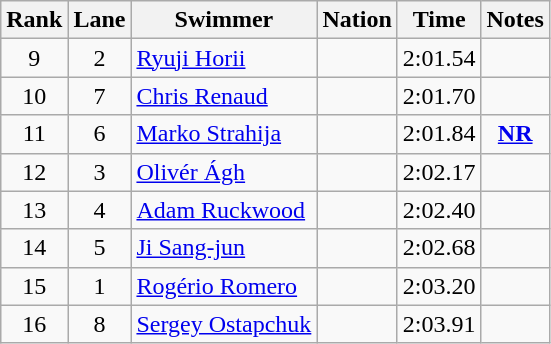<table class="wikitable sortable" style="text-align:center">
<tr>
<th>Rank</th>
<th>Lane</th>
<th>Swimmer</th>
<th>Nation</th>
<th>Time</th>
<th>Notes</th>
</tr>
<tr>
<td>9</td>
<td>2</td>
<td align=left><a href='#'>Ryuji Horii</a></td>
<td align=left></td>
<td>2:01.54</td>
<td></td>
</tr>
<tr>
<td>10</td>
<td>7</td>
<td align=left><a href='#'>Chris Renaud</a></td>
<td align=left></td>
<td>2:01.70</td>
<td></td>
</tr>
<tr>
<td>11</td>
<td>6</td>
<td align=left><a href='#'>Marko Strahija</a></td>
<td align=left></td>
<td>2:01.84</td>
<td><strong><a href='#'>NR</a></strong></td>
</tr>
<tr>
<td>12</td>
<td>3</td>
<td align=left><a href='#'>Olivér Ágh</a></td>
<td align=left></td>
<td>2:02.17</td>
<td></td>
</tr>
<tr>
<td>13</td>
<td>4</td>
<td align=left><a href='#'>Adam Ruckwood</a></td>
<td align=left></td>
<td>2:02.40</td>
<td></td>
</tr>
<tr>
<td>14</td>
<td>5</td>
<td align=left><a href='#'>Ji Sang-jun</a></td>
<td align=left></td>
<td>2:02.68</td>
<td></td>
</tr>
<tr>
<td>15</td>
<td>1</td>
<td align=left><a href='#'>Rogério Romero</a></td>
<td align=left></td>
<td>2:03.20</td>
<td></td>
</tr>
<tr>
<td>16</td>
<td>8</td>
<td align=left><a href='#'>Sergey Ostapchuk</a></td>
<td align=left></td>
<td>2:03.91</td>
<td></td>
</tr>
</table>
